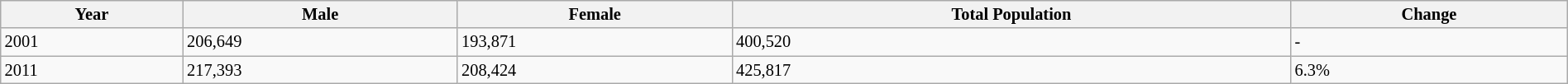<table class="wikitable" style="font-size:85%; width:100%;">
<tr>
<th>Year</th>
<th>Male</th>
<th>Female</th>
<th>Total Population</th>
<th>Change</th>
</tr>
<tr>
<td>2001</td>
<td>206,649</td>
<td>193,871</td>
<td>400,520</td>
<td>-</td>
</tr>
<tr>
<td>2011</td>
<td>217,393</td>
<td>208,424</td>
<td>425,817</td>
<td>6.3%</td>
</tr>
</table>
